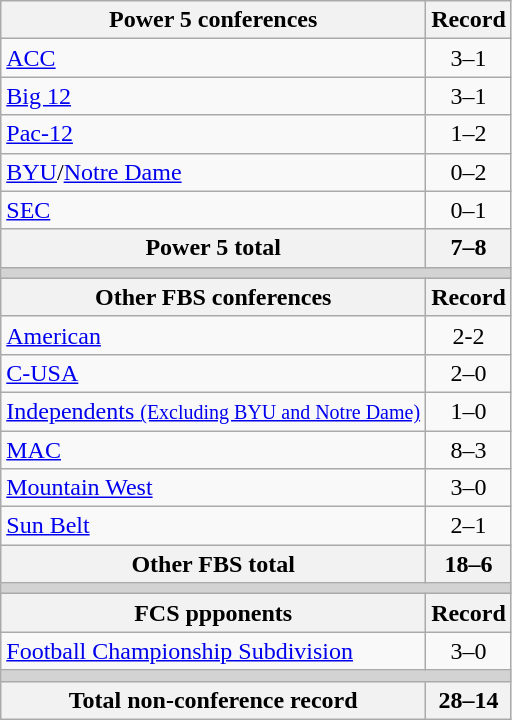<table class="wikitable">
<tr>
<th>Power 5 conferences</th>
<th>Record</th>
</tr>
<tr>
<td><a href='#'>ACC</a></td>
<td align=center>3–1</td>
</tr>
<tr>
<td><a href='#'>Big 12</a></td>
<td align=center>3–1</td>
</tr>
<tr>
<td><a href='#'>Pac-12</a></td>
<td align=center>1–2</td>
</tr>
<tr>
<td><a href='#'>BYU</a>/<a href='#'>Notre Dame</a></td>
<td align=center>0–2</td>
</tr>
<tr>
<td><a href='#'>SEC</a></td>
<td align=center>0–1</td>
</tr>
<tr>
<th>Power 5 total</th>
<th>7–8</th>
</tr>
<tr>
<th colspan="2" style="background:lightgrey;"></th>
</tr>
<tr>
<th>Other FBS conferences</th>
<th>Record</th>
</tr>
<tr>
<td><a href='#'>American</a></td>
<td align=center>2-2</td>
</tr>
<tr>
<td><a href='#'>C-USA</a></td>
<td align=center>2–0</td>
</tr>
<tr>
<td><a href='#'>Independents <small>(Excluding BYU and Notre Dame)</small></a></td>
<td align=center>1–0</td>
</tr>
<tr>
<td><a href='#'>MAC</a></td>
<td align=center>8–3</td>
</tr>
<tr>
<td><a href='#'>Mountain West</a></td>
<td align=center>3–0</td>
</tr>
<tr>
<td><a href='#'>Sun Belt</a></td>
<td align=center>2–1</td>
</tr>
<tr>
<th>Other FBS total</th>
<th>18–6</th>
</tr>
<tr>
<th colspan="2" style="background:lightgrey;"></th>
</tr>
<tr>
<th>FCS ppponents</th>
<th>Record</th>
</tr>
<tr>
<td><a href='#'>Football Championship Subdivision</a></td>
<td align=center>3–0</td>
</tr>
<tr>
<th colspan="2" style="background:lightgrey;"></th>
</tr>
<tr>
<th>Total non-conference record</th>
<th>28–14</th>
</tr>
</table>
